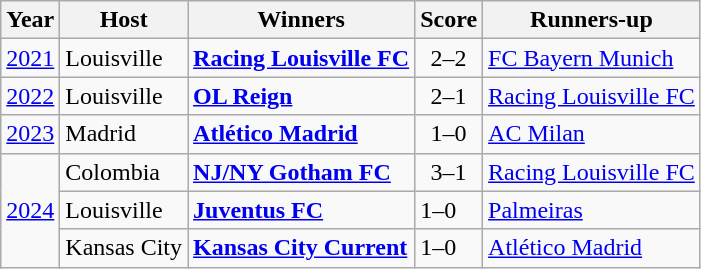<table class="wikitable" style="font-size:100%;">
<tr>
<th>Year</th>
<th>Host</th>
<th>Winners</th>
<th>Score</th>
<th>Runners-up</th>
</tr>
<tr>
<td style="text-align:center"><a href='#'>2021</a></td>
<td>Louisville</td>
<td> <strong><a href='#'>Racing Louisville FC</a></strong></td>
<td style="text-align:center">2–2<br></td>
<td> <a href='#'>FC Bayern Munich</a></td>
</tr>
<tr>
<td style="text-align:center"><a href='#'>2022</a></td>
<td>Louisville</td>
<td> <strong><a href='#'>OL Reign</a></strong></td>
<td style="text-align:center">2–1</td>
<td> <a href='#'>Racing Louisville FC</a></td>
</tr>
<tr>
<td style="text-align:center"><a href='#'>2023</a></td>
<td>Madrid</td>
<td> <strong><a href='#'>Atlético Madrid</a></strong></td>
<td style="text-align:center">1–0</td>
<td> <a href='#'>AC Milan</a></td>
</tr>
<tr>
<td style="text-align:center" rowspan="3"><a href='#'>2024</a></td>
<td>Colombia</td>
<td> <strong><a href='#'>NJ/NY Gotham FC</a></strong></td>
<td style="text-align:center">3–1</td>
<td> <a href='#'>Racing Louisville FC</a></td>
</tr>
<tr>
<td>Louisville</td>
<td> <a href='#'><strong>Juventus FC</strong></a></td>
<td>1–0</td>
<td> <a href='#'>Palmeiras</a></td>
</tr>
<tr>
<td>Kansas City</td>
<td> <strong><a href='#'>Kansas City Current</a></strong></td>
<td>1–0</td>
<td> <a href='#'>Atlético Madrid</a></td>
</tr>
</table>
